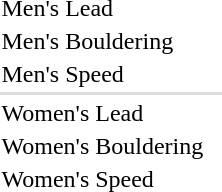<table>
<tr>
<td>Men's Lead</td>
<td></td>
<td></td>
<td></td>
</tr>
<tr>
<td>Men's Bouldering</td>
<td></td>
<td></td>
<td></td>
</tr>
<tr>
<td>Men's Speed</td>
<td></td>
<td></td>
<td></td>
</tr>
<tr bgcolor=#DDDDDD>
<td colspan=7></td>
</tr>
<tr>
<td>Women's Lead</td>
<td></td>
<td></td>
<td></td>
</tr>
<tr>
<td>Women's Bouldering</td>
<td></td>
<td></td>
<td></td>
</tr>
<tr>
<td>Women's Speed</td>
<td></td>
<td></td>
<td></td>
</tr>
</table>
